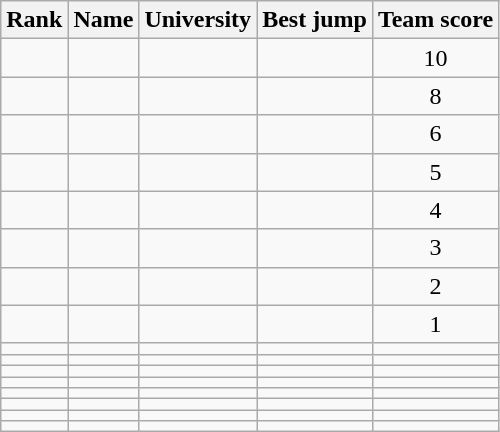<table class="wikitable sortable" style="text-align:center">
<tr>
<th>Rank</th>
<th>Name</th>
<th>University</th>
<th>Best jump</th>
<th>Team score</th>
</tr>
<tr>
<td></td>
<td align=left></td>
<td></td>
<td><strong></strong></td>
<td>10</td>
</tr>
<tr>
<td></td>
<td align=left></td>
<td></td>
<td><strong></strong></td>
<td>8</td>
</tr>
<tr>
<td></td>
<td align=left></td>
<td></td>
<td><strong></strong></td>
<td>6</td>
</tr>
<tr>
<td></td>
<td align=left></td>
<td></td>
<td><strong></strong></td>
<td>5</td>
</tr>
<tr>
<td></td>
<td align=left></td>
<td></td>
<td><strong></strong></td>
<td>4</td>
</tr>
<tr>
<td></td>
<td align=left></td>
<td></td>
<td><strong></strong></td>
<td>3</td>
</tr>
<tr>
<td></td>
<td align=left></td>
<td></td>
<td><strong></strong></td>
<td>2</td>
</tr>
<tr>
<td></td>
<td align=left></td>
<td></td>
<td><strong></strong></td>
<td>1</td>
</tr>
<tr>
<td></td>
<td align=left></td>
<td></td>
<td><strong></strong></td>
<td></td>
</tr>
<tr>
<td></td>
<td align=left></td>
<td></td>
<td><strong></strong></td>
<td></td>
</tr>
<tr>
<td></td>
<td align=left></td>
<td></td>
<td><strong></strong></td>
<td></td>
</tr>
<tr>
<td></td>
<td align=left></td>
<td></td>
<td><strong></strong></td>
<td></td>
</tr>
<tr>
<td></td>
<td align=left></td>
<td></td>
<td><strong></strong></td>
<td></td>
</tr>
<tr>
<td></td>
<td align=left></td>
<td></td>
<td><strong></strong></td>
<td></td>
</tr>
<tr>
<td></td>
<td align=left></td>
<td></td>
<td><strong></strong></td>
<td></td>
</tr>
<tr>
<td></td>
<td align=left></td>
<td></td>
<td><strong></strong></td>
<td></td>
</tr>
</table>
